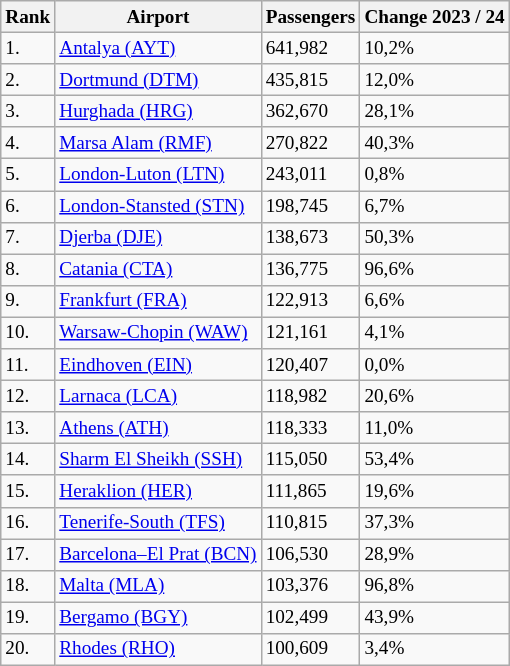<table class="wikitable" style="font-size: 80%">
<tr>
<th>Rank</th>
<th>Airport</th>
<th>Passengers</th>
<th>Change 2023 / 24</th>
</tr>
<tr>
<td>1.</td>
<td> <a href='#'>Antalya (AYT)</a></td>
<td>641,982</td>
<td> 10,2%</td>
</tr>
<tr>
<td>2.</td>
<td> <a href='#'>Dortmund (DTM)</a></td>
<td>435,815</td>
<td> 12,0%</td>
</tr>
<tr>
<td>3.</td>
<td> <a href='#'>Hurghada (HRG)</a></td>
<td>362,670</td>
<td> 28,1%</td>
</tr>
<tr>
<td>4.</td>
<td> <a href='#'>Marsa Alam (RMF)</a></td>
<td>270,822</td>
<td> 40,3%</td>
</tr>
<tr>
<td>5.</td>
<td> <a href='#'>London-Luton (LTN)</a></td>
<td>243,011</td>
<td> 0,8%</td>
</tr>
<tr>
<td>6.</td>
<td> <a href='#'>London-Stansted (STN)</a></td>
<td>198,745</td>
<td> 6,7%</td>
</tr>
<tr>
<td>7.</td>
<td> <a href='#'>Djerba (DJE)</a></td>
<td>138,673</td>
<td> 50,3%</td>
</tr>
<tr>
<td>8.</td>
<td> <a href='#'>Catania (CTA)</a></td>
<td>136,775</td>
<td> 96,6%</td>
</tr>
<tr>
<td>9.</td>
<td> <a href='#'>Frankfurt (FRA)</a></td>
<td>122,913</td>
<td> 6,6%</td>
</tr>
<tr>
<td>10.</td>
<td> <a href='#'>Warsaw-Chopin (WAW)</a></td>
<td>121,161</td>
<td> 4,1%</td>
</tr>
<tr>
<td>11.</td>
<td> <a href='#'>Eindhoven (EIN)</a></td>
<td>120,407</td>
<td> 0,0%</td>
</tr>
<tr>
<td>12.</td>
<td> <a href='#'>Larnaca (LCA)</a></td>
<td>118,982</td>
<td> 20,6%</td>
</tr>
<tr>
<td>13.</td>
<td> <a href='#'>Athens (ATH)</a></td>
<td>118,333</td>
<td> 11,0%</td>
</tr>
<tr>
<td>14.</td>
<td> <a href='#'>Sharm El Sheikh (SSH)</a></td>
<td>115,050</td>
<td> 53,4%</td>
</tr>
<tr>
<td>15.</td>
<td> <a href='#'>Heraklion (HER)</a></td>
<td>111,865</td>
<td> 19,6%</td>
</tr>
<tr>
<td>16.</td>
<td> <a href='#'>Tenerife-South (TFS)</a></td>
<td>110,815</td>
<td> 37,3%</td>
</tr>
<tr>
<td>17.</td>
<td> <a href='#'>Barcelona–El Prat (BCN)</a></td>
<td>106,530</td>
<td> 28,9%</td>
</tr>
<tr>
<td>18.</td>
<td> <a href='#'>Malta (MLA)</a></td>
<td>103,376</td>
<td> 96,8%</td>
</tr>
<tr>
<td>19.</td>
<td> <a href='#'>Bergamo (BGY)</a></td>
<td>102,499</td>
<td> 43,9%</td>
</tr>
<tr>
<td>20.</td>
<td> <a href='#'>Rhodes (RHO)</a></td>
<td>100,609</td>
<td> 3,4%</td>
</tr>
</table>
